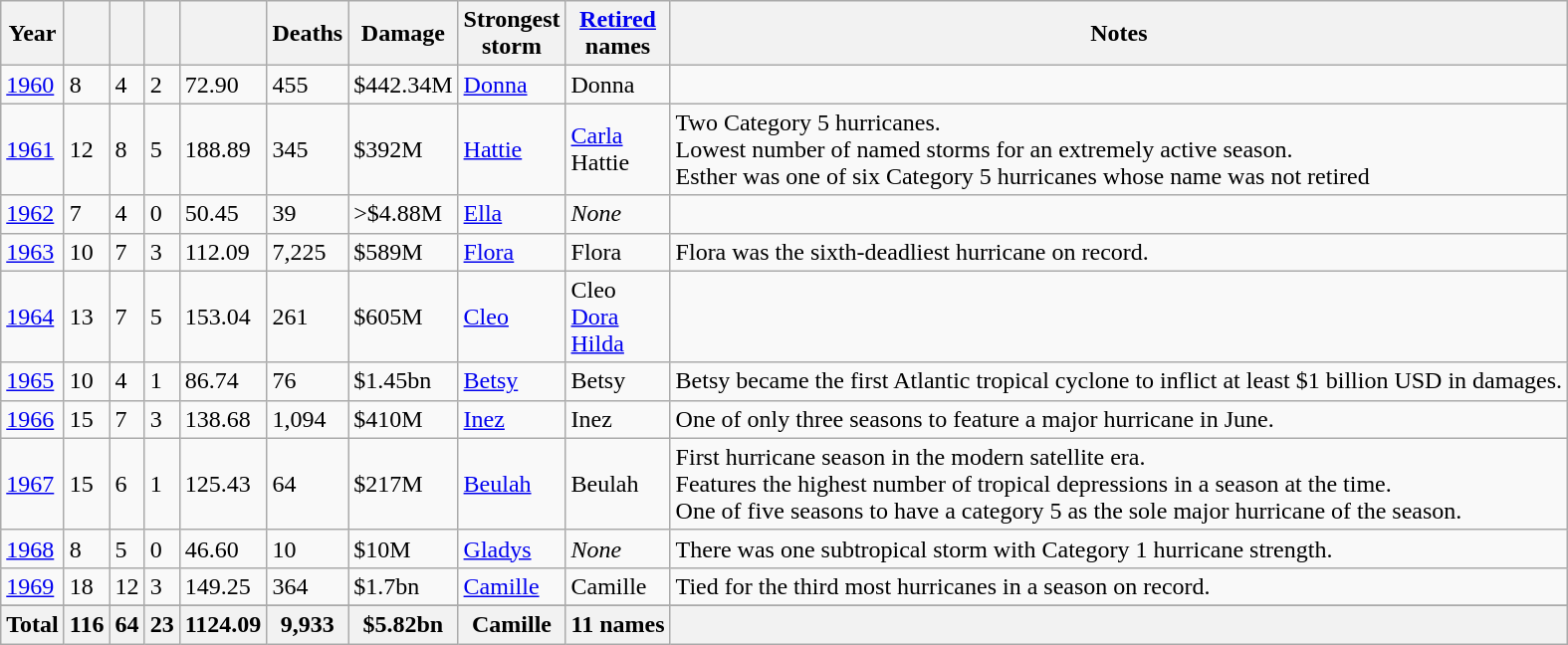<table class="wikitable sortable">
<tr>
<th>Year</th>
<th></th>
<th></th>
<th></th>
<th></th>
<th>Deaths</th>
<th>Damage</th>
<th>Strongest<br>storm</th>
<th><a href='#'>Retired</a><br>names</th>
<th>Notes</th>
</tr>
<tr>
<td><a href='#'>1960</a></td>
<td>8</td>
<td>4</td>
<td>2</td>
<td>72.90</td>
<td>455</td>
<td>$442.34M</td>
<td> <a href='#'>Donna</a></td>
<td> Donna</td>
<td></td>
</tr>
<tr>
<td><a href='#'>1961</a></td>
<td>12</td>
<td>8</td>
<td>5</td>
<td>188.89</td>
<td>345</td>
<td>$392M</td>
<td> <a href='#'>Hattie</a></td>
<td> <a href='#'>Carla</a><br> Hattie</td>
<td>Two Category 5 hurricanes.<br>Lowest number of named storms for an extremely active season.<br>Esther was one of six Category 5 hurricanes whose name was not retired</td>
</tr>
<tr>
<td><a href='#'>1962</a></td>
<td>7</td>
<td>4</td>
<td>0</td>
<td>50.45</td>
<td>39</td>
<td>>$4.88M</td>
<td> <a href='#'>Ella</a></td>
<td><em>None</em></td>
<td></td>
</tr>
<tr>
<td><a href='#'>1963</a></td>
<td>10</td>
<td>7</td>
<td>3</td>
<td>112.09</td>
<td>7,225</td>
<td>$589M</td>
<td> <a href='#'>Flora</a></td>
<td> Flora</td>
<td>Flora was the sixth-deadliest hurricane on record.</td>
</tr>
<tr>
<td><a href='#'>1964</a></td>
<td>13</td>
<td>7</td>
<td>5</td>
<td>153.04</td>
<td>261</td>
<td>$605M</td>
<td> <a href='#'>Cleo</a></td>
<td> Cleo<br> <a href='#'>Dora</a><br> <a href='#'>Hilda</a></td>
<td></td>
</tr>
<tr>
<td><a href='#'>1965</a></td>
<td>10</td>
<td>4</td>
<td>1</td>
<td>86.74</td>
<td>76</td>
<td>$1.45bn</td>
<td> <a href='#'>Betsy</a></td>
<td> Betsy</td>
<td>Betsy became the first Atlantic tropical cyclone to inflict at least $1 billion USD in damages.</td>
</tr>
<tr>
<td><a href='#'>1966</a></td>
<td>15</td>
<td>7</td>
<td>3</td>
<td>138.68</td>
<td>1,094</td>
<td>$410M</td>
<td> <a href='#'>Inez</a></td>
<td> Inez</td>
<td>One of only three seasons to feature a major hurricane in June.</td>
</tr>
<tr>
<td><a href='#'>1967</a></td>
<td>15</td>
<td>6</td>
<td>1</td>
<td>125.43</td>
<td>64</td>
<td>$217M</td>
<td> <a href='#'>Beulah</a></td>
<td> Beulah</td>
<td>First hurricane season in the modern satellite era.<br>Features the highest number of tropical depressions in a season at the time.<br>One of five seasons to have a category 5 as the sole major hurricane of the season.</td>
</tr>
<tr>
<td><a href='#'>1968</a></td>
<td>8</td>
<td>5</td>
<td>0</td>
<td>46.60</td>
<td>10</td>
<td>$10M</td>
<td> <a href='#'>Gladys</a></td>
<td><em>None</em></td>
<td>There was one subtropical storm with Category 1 hurricane strength.</td>
</tr>
<tr>
<td><a href='#'>1969</a></td>
<td>18</td>
<td>12</td>
<td>3</td>
<td>149.25</td>
<td>364</td>
<td>$1.7bn</td>
<td> <a href='#'>Camille</a></td>
<td> Camille</td>
<td>Tied for the third most hurricanes in a season on record.</td>
</tr>
<tr>
</tr>
<tr class="sortbottom">
<th>Total</th>
<th>116</th>
<th>64</th>
<th>23</th>
<th>1124.09</th>
<th>9,933</th>
<th>$5.82bn</th>
<th>Camille</th>
<th>11 names</th>
<th></th>
</tr>
</table>
